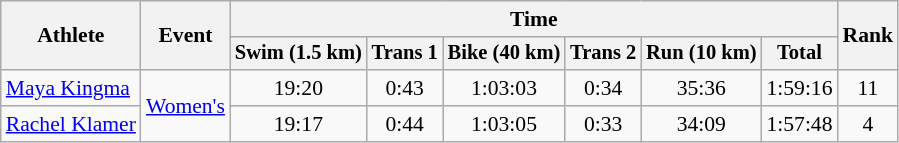<table class="wikitable" style="font-size:90%">
<tr>
<th rowspan=2>Athlete</th>
<th rowspan=2>Event</th>
<th colspan=6>Time</th>
<th rowspan=2>Rank</th>
</tr>
<tr style="font-size:95%">
<th>Swim (1.5 km)</th>
<th>Trans 1</th>
<th>Bike (40 km)</th>
<th>Trans 2</th>
<th>Run (10 km)</th>
<th>Total</th>
</tr>
<tr align=center>
<td align=left><a href='#'>Maya Kingma</a></td>
<td align=left rowspan=2><a href='#'>Women's</a></td>
<td>19:20</td>
<td>0:43</td>
<td>1:03:03</td>
<td>0:34</td>
<td>35:36</td>
<td>1:59:16</td>
<td>11</td>
</tr>
<tr align=center>
<td align=left><a href='#'>Rachel Klamer</a></td>
<td>19:17</td>
<td>0:44</td>
<td>1:03:05</td>
<td>0:33</td>
<td>34:09</td>
<td>1:57:48</td>
<td>4</td>
</tr>
</table>
